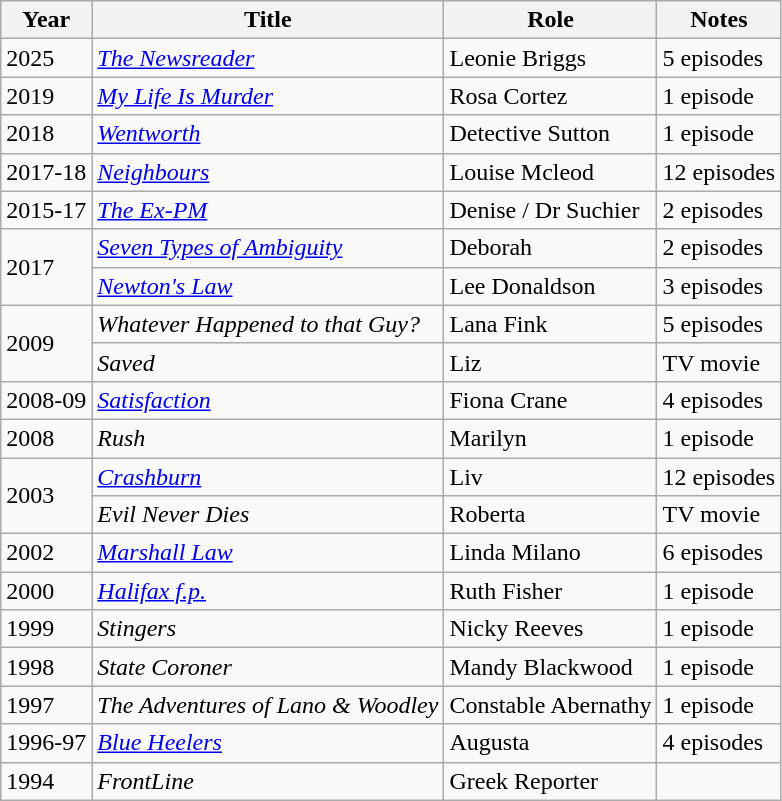<table class="wikitable">
<tr>
<th>Year</th>
<th>Title</th>
<th>Role</th>
<th>Notes</th>
</tr>
<tr>
<td>2025</td>
<td><a href='#'><em>The Newsreader</em></a></td>
<td>Leonie Briggs</td>
<td>5 episodes</td>
</tr>
<tr>
<td>2019</td>
<td><a href='#'><em>My Life Is Murder</em></a></td>
<td>Rosa Cortez</td>
<td>1 episode</td>
</tr>
<tr>
<td>2018</td>
<td><a href='#'><em>Wentworth</em></a></td>
<td>Detective Sutton</td>
<td>1 episode</td>
</tr>
<tr>
<td>2017-18</td>
<td><em><a href='#'>Neighbours</a></em></td>
<td>Louise Mcleod</td>
<td>12 episodes</td>
</tr>
<tr>
<td>2015-17</td>
<td><a href='#'><em>The Ex-PM</em></a></td>
<td>Denise / Dr Suchier</td>
<td>2 episodes</td>
</tr>
<tr>
<td rowspan="2">2017</td>
<td><a href='#'><em>Seven Types of Ambiguity</em></a></td>
<td>Deborah</td>
<td>2 episodes</td>
</tr>
<tr>
<td><a href='#'><em>Newton's Law</em></a></td>
<td>Lee Donaldson</td>
<td>3 episodes</td>
</tr>
<tr>
<td rowspan="2">2009</td>
<td><em>Whatever Happened to that Guy?</em></td>
<td>Lana Fink</td>
<td>5 episodes</td>
</tr>
<tr>
<td><em>Saved</em></td>
<td>Liz</td>
<td>TV movie</td>
</tr>
<tr>
<td>2008-09</td>
<td><em><a href='#'>Satisfaction</a></em></td>
<td>Fiona Crane</td>
<td>4 episodes</td>
</tr>
<tr>
<td>2008</td>
<td><em>Rush</em></td>
<td>Marilyn</td>
<td>1 episode</td>
</tr>
<tr>
<td rowspan="2">2003</td>
<td><em><a href='#'>Crashburn</a></em></td>
<td>Liv</td>
<td>12 episodes</td>
</tr>
<tr>
<td><em>Evil Never Dies</em></td>
<td>Roberta</td>
<td>TV movie</td>
</tr>
<tr>
<td>2002</td>
<td><em><a href='#'>Marshall Law</a></em></td>
<td>Linda Milano</td>
<td>6 episodes</td>
</tr>
<tr>
<td>2000</td>
<td><a href='#'><em>Halifax f.p.</em></a></td>
<td>Ruth Fisher</td>
<td>1 episode</td>
</tr>
<tr>
<td>1999</td>
<td><em>Stingers</em></td>
<td>Nicky Reeves</td>
<td>1 episode</td>
</tr>
<tr>
<td>1998</td>
<td><em>State Coroner</em></td>
<td>Mandy Blackwood</td>
<td>1 episode</td>
</tr>
<tr>
<td>1997</td>
<td><em>The Adventures of Lano & Woodley</em></td>
<td>Constable Abernathy</td>
<td>1 episode</td>
</tr>
<tr>
<td>1996-97</td>
<td><a href='#'><em>Blue Heelers</em></a></td>
<td>Augusta</td>
<td>4 episodes</td>
</tr>
<tr>
<td>1994</td>
<td><em>FrontLine</em></td>
<td>Greek Reporter</td>
<td></td>
</tr>
</table>
